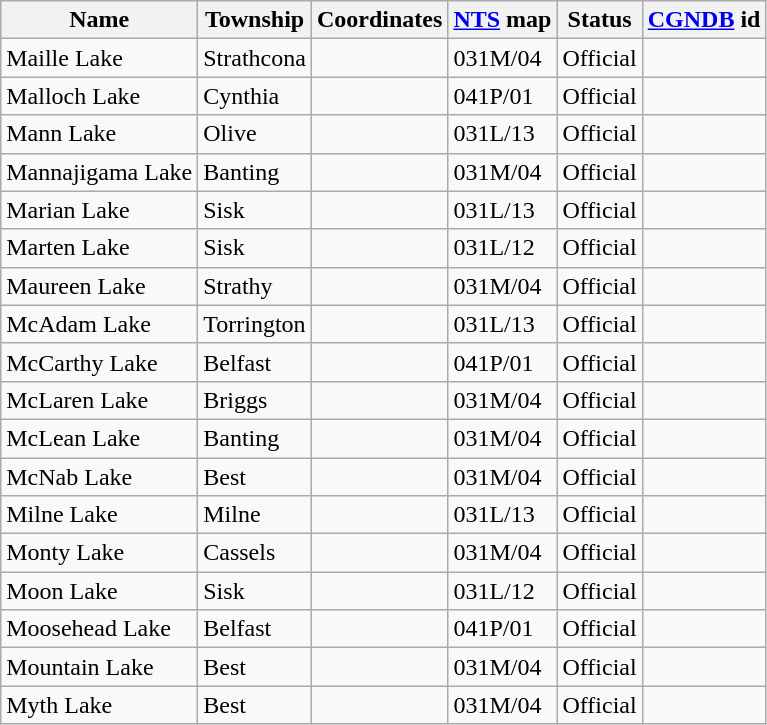<table class="wikitable sortable">
<tr>
<th>Name</th>
<th>Township</th>
<th data-sort-type="number">Coordinates</th>
<th><a href='#'>NTS</a> map</th>
<th data-sort-type="number">Status</th>
<th><a href='#'>CGNDB</a> id</th>
</tr>
<tr>
<td>Maille Lake</td>
<td>Strathcona</td>
<td></td>
<td>031M/04</td>
<td>Official</td>
<td></td>
</tr>
<tr>
<td>Malloch Lake</td>
<td>Cynthia</td>
<td></td>
<td>041P/01</td>
<td>Official</td>
<td></td>
</tr>
<tr>
<td>Mann Lake</td>
<td>Olive</td>
<td></td>
<td>031L/13</td>
<td>Official</td>
<td></td>
</tr>
<tr>
<td>Mannajigama Lake</td>
<td>Banting</td>
<td></td>
<td>031M/04</td>
<td>Official</td>
<td></td>
</tr>
<tr>
<td>Marian Lake</td>
<td>Sisk</td>
<td></td>
<td>031L/13</td>
<td>Official</td>
<td></td>
</tr>
<tr>
<td>Marten Lake</td>
<td>Sisk</td>
<td></td>
<td>031L/12</td>
<td>Official</td>
<td></td>
</tr>
<tr>
<td>Maureen Lake</td>
<td>Strathy</td>
<td></td>
<td>031M/04</td>
<td>Official</td>
<td></td>
</tr>
<tr>
<td>McAdam Lake</td>
<td>Torrington</td>
<td></td>
<td>031L/13</td>
<td>Official</td>
<td></td>
</tr>
<tr>
<td>McCarthy Lake</td>
<td>Belfast</td>
<td></td>
<td>041P/01</td>
<td>Official</td>
<td></td>
</tr>
<tr>
<td>McLaren Lake</td>
<td>Briggs</td>
<td></td>
<td>031M/04</td>
<td>Official</td>
<td></td>
</tr>
<tr>
<td>McLean Lake</td>
<td>Banting</td>
<td></td>
<td>031M/04</td>
<td>Official</td>
<td></td>
</tr>
<tr>
<td>McNab Lake</td>
<td>Best</td>
<td></td>
<td>031M/04</td>
<td>Official</td>
<td></td>
</tr>
<tr>
<td>Milne Lake</td>
<td>Milne</td>
<td></td>
<td>031L/13</td>
<td>Official</td>
<td></td>
</tr>
<tr>
<td>Monty Lake</td>
<td>Cassels</td>
<td></td>
<td>031M/04</td>
<td>Official</td>
<td></td>
</tr>
<tr>
<td>Moon Lake</td>
<td>Sisk</td>
<td></td>
<td>031L/12</td>
<td>Official</td>
<td></td>
</tr>
<tr>
<td>Moosehead Lake</td>
<td>Belfast</td>
<td></td>
<td>041P/01</td>
<td>Official</td>
<td></td>
</tr>
<tr>
<td>Mountain Lake</td>
<td>Best</td>
<td></td>
<td>031M/04</td>
<td>Official</td>
<td></td>
</tr>
<tr>
<td>Myth Lake</td>
<td>Best</td>
<td></td>
<td>031M/04</td>
<td>Official</td>
<td></td>
</tr>
</table>
